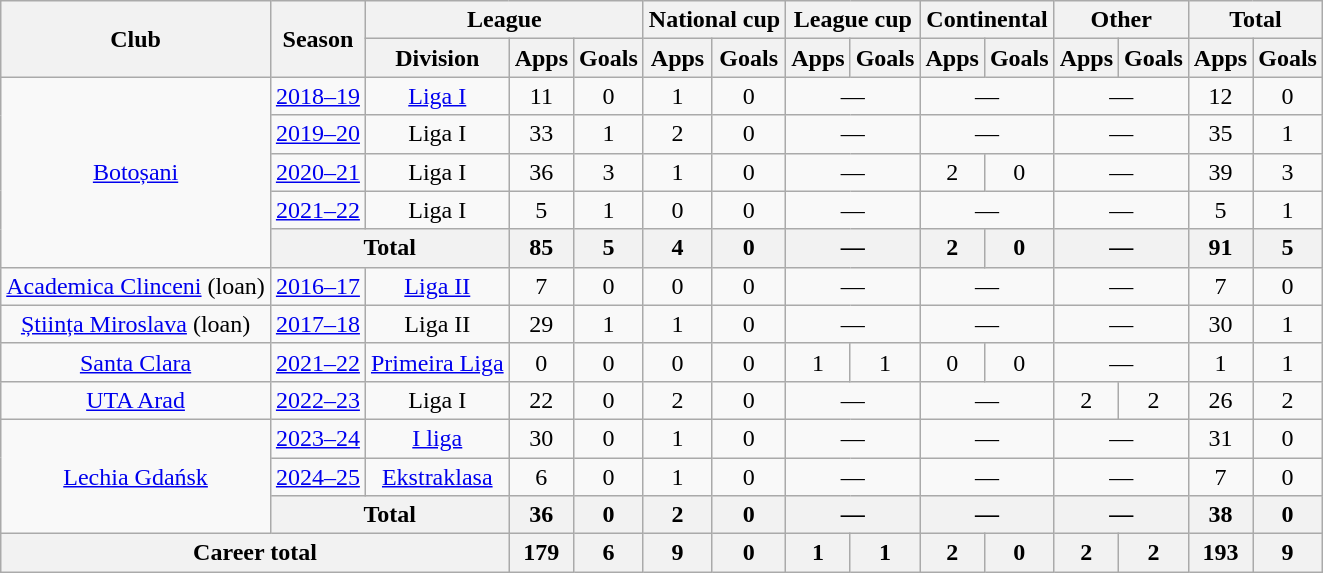<table class=wikitable style=text-align:center>
<tr>
<th rowspan=2>Club</th>
<th rowspan=2>Season</th>
<th colspan=3>League</th>
<th colspan=2>National cup</th>
<th colspan=2>League cup</th>
<th colspan=2>Continental</th>
<th colspan=2>Other</th>
<th colspan=2>Total</th>
</tr>
<tr>
<th>Division</th>
<th>Apps</th>
<th>Goals</th>
<th>Apps</th>
<th>Goals</th>
<th>Apps</th>
<th>Goals</th>
<th>Apps</th>
<th>Goals</th>
<th>Apps</th>
<th>Goals</th>
<th>Apps</th>
<th>Goals</th>
</tr>
<tr>
<td rowspan="5"><a href='#'>Botoșani</a></td>
<td><a href='#'>2018–19</a></td>
<td><a href='#'>Liga I</a></td>
<td>11</td>
<td>0</td>
<td>1</td>
<td>0</td>
<td colspan="2">—</td>
<td colspan="2">—</td>
<td colspan="2">—</td>
<td>12</td>
<td>0</td>
</tr>
<tr>
<td><a href='#'>2019–20</a></td>
<td>Liga I</td>
<td>33</td>
<td>1</td>
<td>2</td>
<td>0</td>
<td colspan="2">—</td>
<td colspan="2">—</td>
<td colspan="2">—</td>
<td>35</td>
<td>1</td>
</tr>
<tr>
<td><a href='#'>2020–21</a></td>
<td>Liga I</td>
<td>36</td>
<td>3</td>
<td>1</td>
<td>0</td>
<td colspan="2">—</td>
<td>2</td>
<td>0</td>
<td colspan="2">—</td>
<td>39</td>
<td>3</td>
</tr>
<tr>
<td><a href='#'>2021–22</a></td>
<td>Liga I</td>
<td>5</td>
<td>1</td>
<td>0</td>
<td>0</td>
<td colspan="2">—</td>
<td colspan="2">—</td>
<td colspan="2">—</td>
<td>5</td>
<td>1</td>
</tr>
<tr>
<th colspan="2">Total</th>
<th>85</th>
<th>5</th>
<th>4</th>
<th>0</th>
<th colspan="2">—</th>
<th>2</th>
<th>0</th>
<th colspan="2">—</th>
<th>91</th>
<th>5</th>
</tr>
<tr>
<td><a href='#'>Academica Clinceni</a> (loan)</td>
<td><a href='#'>2016–17</a></td>
<td><a href='#'>Liga II</a></td>
<td>7</td>
<td>0</td>
<td>0</td>
<td>0</td>
<td colspan="2">—</td>
<td colspan="2">—</td>
<td colspan="2">—</td>
<td>7</td>
<td>0</td>
</tr>
<tr>
<td><a href='#'>Știința Miroslava</a> (loan)</td>
<td><a href='#'>2017–18</a></td>
<td>Liga II</td>
<td>29</td>
<td>1</td>
<td>1</td>
<td>0</td>
<td colspan="2">—</td>
<td colspan="2">—</td>
<td colspan="2">—</td>
<td>30</td>
<td>1</td>
</tr>
<tr>
<td><a href='#'>Santa Clara</a></td>
<td><a href='#'>2021–22</a></td>
<td><a href='#'>Primeira Liga</a></td>
<td>0</td>
<td>0</td>
<td>0</td>
<td>0</td>
<td>1</td>
<td>1</td>
<td>0</td>
<td>0</td>
<td colspan="2">—</td>
<td>1</td>
<td>1</td>
</tr>
<tr>
<td><a href='#'>UTA Arad</a></td>
<td><a href='#'>2022–23</a></td>
<td>Liga I</td>
<td>22</td>
<td>0</td>
<td>2</td>
<td>0</td>
<td colspan="2">—</td>
<td colspan="2">—</td>
<td>2</td>
<td>2</td>
<td>26</td>
<td>2</td>
</tr>
<tr>
<td rowspan="3"><a href='#'>Lechia Gdańsk</a></td>
<td><a href='#'>2023–24</a></td>
<td><a href='#'>I liga</a></td>
<td>30</td>
<td>0</td>
<td>1</td>
<td>0</td>
<td colspan="2">—</td>
<td colspan="2">—</td>
<td colspan="2">—</td>
<td>31</td>
<td>0</td>
</tr>
<tr>
<td><a href='#'>2024–25</a></td>
<td><a href='#'>Ekstraklasa</a></td>
<td>6</td>
<td>0</td>
<td>1</td>
<td>0</td>
<td colspan="2">—</td>
<td colspan="2">—</td>
<td colspan="2">—</td>
<td>7</td>
<td>0</td>
</tr>
<tr>
<th colspan="2">Total</th>
<th>36</th>
<th>0</th>
<th>2</th>
<th>0</th>
<th colspan="2">—</th>
<th colspan="2">—</th>
<th colspan="2">—</th>
<th>38</th>
<th>0</th>
</tr>
<tr>
<th colspan="3">Career total</th>
<th>179</th>
<th>6</th>
<th>9</th>
<th>0</th>
<th>1</th>
<th>1</th>
<th>2</th>
<th>0</th>
<th>2</th>
<th>2</th>
<th>193</th>
<th>9</th>
</tr>
</table>
